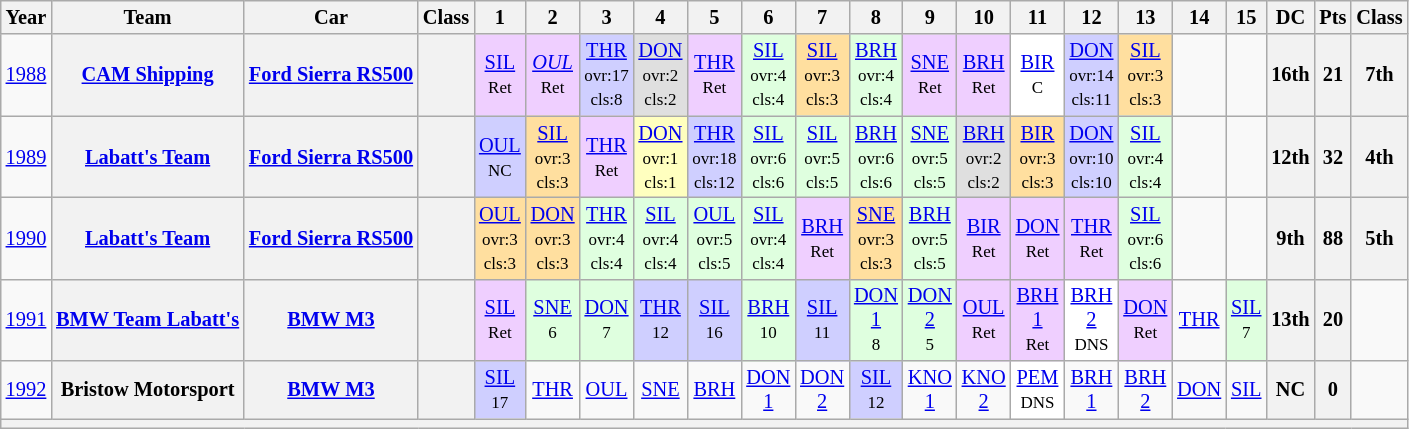<table class="wikitable" style="text-align:center; font-size:85%">
<tr>
<th>Year</th>
<th>Team</th>
<th>Car</th>
<th>Class</th>
<th>1</th>
<th>2</th>
<th>3</th>
<th>4</th>
<th>5</th>
<th>6</th>
<th>7</th>
<th>8</th>
<th>9</th>
<th>10</th>
<th>11</th>
<th>12</th>
<th>13</th>
<th>14</th>
<th>15</th>
<th>DC</th>
<th>Pts</th>
<th>Class</th>
</tr>
<tr>
<td><a href='#'>1988</a></td>
<th><a href='#'>CAM Shipping</a></th>
<th><a href='#'>Ford Sierra RS500</a></th>
<th><span></span></th>
<td style="background:#EFCFFF;"><a href='#'>SIL</a><br><small>Ret</small></td>
<td style="background:#EFCFFF;"><em><a href='#'>OUL</a></em><br><small>Ret</small></td>
<td style="background:#CFCFFF;"><a href='#'>THR</a><br><small>ovr:17<br>cls:8</small></td>
<td style="background:#DFDFDF;"><a href='#'>DON</a><br><small>ovr:2<br>cls:2</small></td>
<td style="background:#EFCFFF;"><a href='#'>THR</a><br><small>Ret</small></td>
<td style="background:#DFFFDF;"><a href='#'>SIL</a><br><small>ovr:4<br>cls:4</small></td>
<td style="background:#FFDF9F;"><a href='#'>SIL</a><br><small>ovr:3<br>cls:3</small></td>
<td style="background:#DFFFDF;"><a href='#'>BRH</a><br><small>ovr:4<br>cls:4</small></td>
<td style="background:#EFCFFF;"><a href='#'>SNE</a><br><small>Ret</small></td>
<td style="background:#EFCFFF;"><a href='#'>BRH</a><br><small>Ret</small></td>
<td style="background:#FFFFFF;"><a href='#'>BIR</a><br><small>C</small></td>
<td style="background:#CFCFFF;"><a href='#'>DON</a><br><small>ovr:14<br>cls:11</small></td>
<td style="background:#FFDF9F;"><a href='#'>SIL</a><br><small>ovr:3<br>cls:3</small></td>
<td></td>
<td></td>
<th>16th</th>
<th>21</th>
<th>7th</th>
</tr>
<tr>
<td><a href='#'>1989</a></td>
<th><a href='#'>Labatt's Team</a></th>
<th><a href='#'>Ford Sierra RS500</a></th>
<th><span></span></th>
<td style="background:#CFCFFF;"><a href='#'>OUL</a><br><small>NC</small></td>
<td style="background:#FFDF9F;"><a href='#'>SIL</a><br><small>ovr:3<br>cls:3</small></td>
<td style="background:#EFCFFF;"><a href='#'>THR</a><br><small>Ret</small></td>
<td style="background:#FFFFBF;"><a href='#'>DON</a><br><small>ovr:1<br>cls:1</small></td>
<td style="background:#CFCFFF;"><a href='#'>THR</a><br><small>ovr:18<br>cls:12</small></td>
<td style="background:#DFFFDF;"><a href='#'>SIL</a><br><small>ovr:6<br>cls:6</small></td>
<td style="background:#DFFFDF;"><a href='#'>SIL</a><br><small>ovr:5<br>cls:5</small></td>
<td style="background:#DFFFDF;"><a href='#'>BRH</a><br><small>ovr:6<br>cls:6</small></td>
<td style="background:#DFFFDF;"><a href='#'>SNE</a><br><small>ovr:5<br>cls:5</small></td>
<td style="background:#DFDFDF;"><a href='#'>BRH</a><br><small>ovr:2<br>cls:2</small></td>
<td style="background:#FFDF9F;"><a href='#'>BIR</a><br><small>ovr:3<br>cls:3</small></td>
<td style="background:#CFCFFF;"><a href='#'>DON</a><br><small>ovr:10<br>cls:10</small></td>
<td style="background:#DFFFDF;"><a href='#'>SIL</a><br><small>ovr:4<br>cls:4</small></td>
<td></td>
<td></td>
<th>12th</th>
<th>32</th>
<th>4th</th>
</tr>
<tr>
<td><a href='#'>1990</a></td>
<th><a href='#'>Labatt's Team</a></th>
<th><a href='#'>Ford Sierra RS500</a></th>
<th><span></span></th>
<td style="background:#FFDF9F;"><a href='#'>OUL</a><br><small>ovr:3<br>cls:3</small></td>
<td style="background:#FFDF9F;"><a href='#'>DON</a><br><small>ovr:3<br>cls:3</small></td>
<td style="background:#DFFFDF;"><a href='#'>THR</a><br><small>ovr:4<br>cls:4</small></td>
<td style="background:#DFFFDF;"><a href='#'>SIL</a><br><small>ovr:4<br>cls:4</small></td>
<td style="background:#DFFFDF;"><a href='#'>OUL</a><br><small>ovr:5<br>cls:5</small></td>
<td style="background:#DFFFDF;"><a href='#'>SIL</a><br><small>ovr:4<br>cls:4</small></td>
<td style="background:#EFCFFF;"><a href='#'>BRH</a><br><small>Ret</small></td>
<td style="background:#FFDF9F;"><a href='#'>SNE</a><br><small>ovr:3<br>cls:3</small></td>
<td style="background:#DFFFDF;"><a href='#'>BRH</a><br><small>ovr:5<br>cls:5</small></td>
<td style="background:#EFCFFF;"><a href='#'>BIR</a><br><small>Ret</small></td>
<td style="background:#EFCFFF;"><a href='#'>DON</a><br><small>Ret</small></td>
<td style="background:#EFCFFF;"><a href='#'>THR</a><br><small>Ret</small></td>
<td style="background:#DFFFDF;"><a href='#'>SIL</a><br><small>ovr:6<br>cls:6</small></td>
<td></td>
<td></td>
<th>9th</th>
<th>88</th>
<th>5th</th>
</tr>
<tr>
<td><a href='#'>1991</a></td>
<th><a href='#'>BMW Team Labatt's</a></th>
<th><a href='#'>BMW M3</a></th>
<th></th>
<td style="background:#EFCFFF;"><a href='#'>SIL</a><br><small>Ret</small></td>
<td style="background:#DFFFDF;"><a href='#'>SNE</a><br><small>6</small></td>
<td style="background:#DFFFDF;"><a href='#'>DON</a><br><small>7</small></td>
<td style="background:#CFCFFF;"><a href='#'>THR</a><br><small>12</small></td>
<td style="background:#CFCFFF;"><a href='#'>SIL</a><br><small>16</small></td>
<td style="background:#DFFFDF;"><a href='#'>BRH</a><br><small>10</small></td>
<td style="background:#CFCFFF;"><a href='#'>SIL</a><br><small>11</small></td>
<td style="background:#DFFFDF;"><a href='#'>DON<br>1</a><br><small>8</small></td>
<td style="background:#DFFFDF;"><a href='#'>DON<br>2</a><br><small>5</small></td>
<td style="background:#EFCFFF;"><a href='#'>OUL</a><br><small>Ret</small></td>
<td style="background:#EFCFFF;"><a href='#'>BRH<br>1</a><br><small>Ret</small></td>
<td style="background:#FFFFFF;"><a href='#'>BRH<br>2</a><br><small>DNS</small></td>
<td style="background:#EFCFFF;"><a href='#'>DON</a><br><small>Ret</small></td>
<td><a href='#'>THR</a></td>
<td style="background:#DFFFDF;"><a href='#'>SIL</a><br><small>7</small></td>
<th>13th</th>
<th>20</th>
<td></td>
</tr>
<tr>
<td><a href='#'>1992</a></td>
<th>Bristow Motorsport</th>
<th><a href='#'>BMW M3</a></th>
<th></th>
<td style="background:#CFCFFF;"><a href='#'>SIL</a><br><small>17</small></td>
<td><a href='#'>THR</a></td>
<td><a href='#'>OUL</a></td>
<td><a href='#'>SNE</a></td>
<td><a href='#'>BRH</a></td>
<td><a href='#'>DON<br>1</a></td>
<td><a href='#'>DON<br>2</a></td>
<td style="background:#CFCFFF;"><a href='#'>SIL</a><br><small>12</small></td>
<td><a href='#'>KNO<br>1</a></td>
<td><a href='#'>KNO<br>2</a></td>
<td style="background:#FFFFFF;"><a href='#'>PEM</a><br><small>DNS</small></td>
<td><a href='#'>BRH<br>1</a></td>
<td><a href='#'>BRH<br>2</a></td>
<td><a href='#'>DON</a></td>
<td><a href='#'>SIL</a></td>
<th>NC</th>
<th>0</th>
<td></td>
</tr>
<tr>
<th colspan="22"></th>
</tr>
</table>
